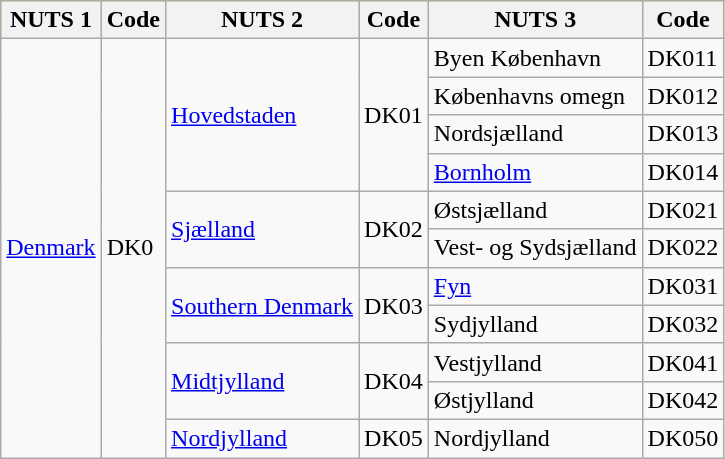<table class="wikitable">
<tr style="background-color:#ffd700;text-align:left">
<th>NUTS 1</th>
<th>Code</th>
<th>NUTS 2</th>
<th>Code</th>
<th>NUTS 3</th>
<th>Code</th>
</tr>
<tr>
<td rowspan=11><a href='#'>Denmark</a></td>
<td rowspan=11>DK0</td>
<td rowspan=4><a href='#'>Hovedstaden</a></td>
<td rowspan=4>DK01</td>
<td>Byen København</td>
<td>DK011</td>
</tr>
<tr>
<td>Københavns omegn</td>
<td>DK012</td>
</tr>
<tr>
<td>Nordsjælland</td>
<td>DK013</td>
</tr>
<tr>
<td><a href='#'>Bornholm</a></td>
<td>DK014</td>
</tr>
<tr>
<td rowspan=2><a href='#'>Sjælland</a></td>
<td rowspan=2>DK02</td>
<td>Østsjælland</td>
<td>DK021</td>
</tr>
<tr>
<td>Vest- og Sydsjælland</td>
<td>DK022</td>
</tr>
<tr>
<td rowspan=2><a href='#'>Southern Denmark</a></td>
<td rowspan=2>DK03</td>
<td><a href='#'>Fyn</a></td>
<td>DK031</td>
</tr>
<tr>
<td>Sydjylland</td>
<td>DK032</td>
</tr>
<tr>
<td rowspan=2><a href='#'>Midtjylland</a></td>
<td rowspan=2>DK04</td>
<td>Vestjylland</td>
<td>DK041</td>
</tr>
<tr>
<td>Østjylland</td>
<td>DK042</td>
</tr>
<tr>
<td><a href='#'>Nordjylland</a></td>
<td>DK05</td>
<td>Nordjylland</td>
<td>DK050</td>
</tr>
</table>
